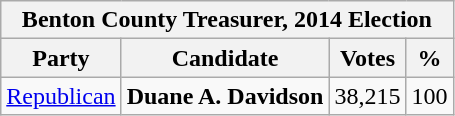<table class="wikitable">
<tr>
<th colspan="4">Benton County Treasurer, 2014 Election</th>
</tr>
<tr>
<th><strong>Party</strong></th>
<th><strong>Candidate</strong></th>
<th><strong>Votes</strong></th>
<th><strong>%</strong></th>
</tr>
<tr>
<td><a href='#'>Republican</a></td>
<td><strong>Duane A. Davidson</strong></td>
<td>38,215</td>
<td>100</td>
</tr>
</table>
